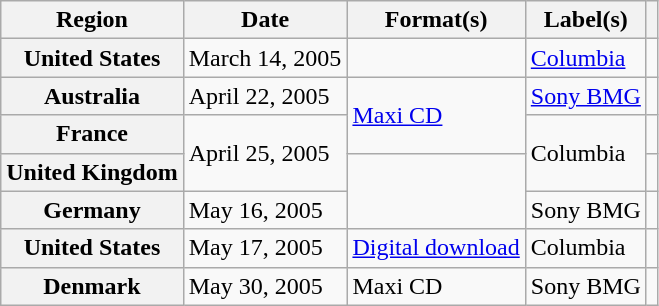<table class="wikitable plainrowheaders">
<tr>
<th scope="col">Region</th>
<th scope="col">Date</th>
<th scope="col">Format(s)</th>
<th scope="col">Label(s)</th>
<th scope="col"></th>
</tr>
<tr>
<th scope="row">United States</th>
<td>March 14, 2005</td>
<td></td>
<td><a href='#'>Columbia</a></td>
<td></td>
</tr>
<tr>
<th scope="row">Australia</th>
<td>April 22, 2005</td>
<td rowspan="2"><a href='#'>Maxi CD</a></td>
<td><a href='#'>Sony BMG</a></td>
<td></td>
</tr>
<tr>
<th scope="row">France</th>
<td rowspan="2">April 25, 2005</td>
<td rowspan="2">Columbia</td>
<td></td>
</tr>
<tr>
<th scope="row">United Kingdom</th>
<td rowspan="2"></td>
<td></td>
</tr>
<tr>
<th scope="row">Germany</th>
<td>May 16, 2005</td>
<td>Sony BMG</td>
<td></td>
</tr>
<tr>
<th scope="row">United States</th>
<td>May 17, 2005</td>
<td><a href='#'>Digital download</a> </td>
<td>Columbia</td>
<td></td>
</tr>
<tr>
<th scope="row">Denmark</th>
<td>May 30, 2005</td>
<td>Maxi CD</td>
<td>Sony BMG</td>
<td></td>
</tr>
</table>
